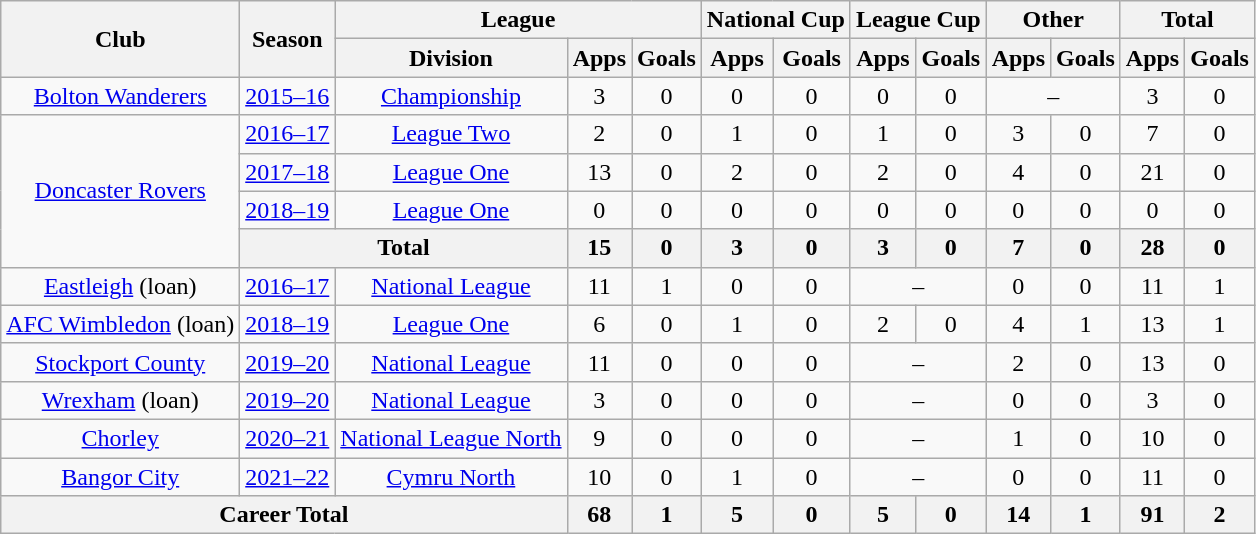<table class="wikitable" style="text-align: center;">
<tr>
<th rowspan="2">Club</th>
<th rowspan="2">Season</th>
<th colspan="3">League</th>
<th colspan="2">National Cup</th>
<th colspan="2">League Cup</th>
<th colspan="2">Other</th>
<th colspan="2">Total</th>
</tr>
<tr>
<th>Division</th>
<th>Apps</th>
<th>Goals</th>
<th>Apps</th>
<th>Goals</th>
<th>Apps</th>
<th>Goals</th>
<th>Apps</th>
<th>Goals</th>
<th>Apps</th>
<th>Goals</th>
</tr>
<tr>
<td><a href='#'>Bolton Wanderers</a></td>
<td><a href='#'>2015–16</a></td>
<td><a href='#'>Championship</a></td>
<td>3</td>
<td>0</td>
<td>0</td>
<td>0</td>
<td>0</td>
<td>0</td>
<td colspan="2">–</td>
<td>3</td>
<td>0</td>
</tr>
<tr>
<td rowspan="4"><a href='#'>Doncaster Rovers</a></td>
<td><a href='#'>2016–17</a></td>
<td><a href='#'>League Two</a></td>
<td>2</td>
<td>0</td>
<td>1</td>
<td>0</td>
<td>1</td>
<td>0</td>
<td>3</td>
<td>0</td>
<td>7</td>
<td>0</td>
</tr>
<tr>
<td><a href='#'>2017–18</a></td>
<td><a href='#'>League One</a></td>
<td>13</td>
<td>0</td>
<td>2</td>
<td>0</td>
<td>2</td>
<td>0</td>
<td>4</td>
<td>0</td>
<td>21</td>
<td>0</td>
</tr>
<tr>
<td><a href='#'>2018–19</a></td>
<td><a href='#'>League One</a></td>
<td>0</td>
<td>0</td>
<td>0</td>
<td>0</td>
<td>0</td>
<td>0</td>
<td>0</td>
<td>0</td>
<td>0</td>
<td>0</td>
</tr>
<tr>
<th colspan="2">Total</th>
<th>15</th>
<th>0</th>
<th>3</th>
<th>0</th>
<th>3</th>
<th>0</th>
<th>7</th>
<th>0</th>
<th>28</th>
<th>0</th>
</tr>
<tr>
<td><a href='#'>Eastleigh</a> (loan)</td>
<td><a href='#'>2016–17</a></td>
<td><a href='#'>National League</a></td>
<td>11</td>
<td>1</td>
<td>0</td>
<td>0</td>
<td colspan="2">–</td>
<td>0</td>
<td>0</td>
<td>11</td>
<td>1</td>
</tr>
<tr>
<td><a href='#'>AFC Wimbledon</a> (loan)</td>
<td><a href='#'>2018–19</a></td>
<td><a href='#'>League One</a></td>
<td>6</td>
<td>0</td>
<td>1</td>
<td>0</td>
<td>2</td>
<td>0</td>
<td>4</td>
<td>1</td>
<td>13</td>
<td>1</td>
</tr>
<tr>
<td><a href='#'>Stockport County</a></td>
<td><a href='#'>2019–20</a></td>
<td><a href='#'>National League</a></td>
<td>11</td>
<td>0</td>
<td>0</td>
<td>0</td>
<td colspan="2">–</td>
<td>2</td>
<td>0</td>
<td>13</td>
<td>0</td>
</tr>
<tr>
<td><a href='#'>Wrexham</a> (loan)</td>
<td><a href='#'>2019–20</a></td>
<td><a href='#'>National League</a></td>
<td>3</td>
<td>0</td>
<td>0</td>
<td>0</td>
<td colspan="2">–</td>
<td>0</td>
<td>0</td>
<td>3</td>
<td>0</td>
</tr>
<tr>
<td><a href='#'>Chorley</a></td>
<td><a href='#'>2020–21</a></td>
<td><a href='#'>National League North</a></td>
<td>9</td>
<td>0</td>
<td>0</td>
<td>0</td>
<td colspan="2">–</td>
<td>1</td>
<td>0</td>
<td>10</td>
<td>0</td>
</tr>
<tr>
<td><a href='#'>Bangor City</a></td>
<td><a href='#'>2021–22</a></td>
<td><a href='#'>Cymru North</a></td>
<td>10</td>
<td>0</td>
<td>1</td>
<td>0</td>
<td colspan="2">–</td>
<td>0</td>
<td>0</td>
<td>11</td>
<td>0</td>
</tr>
<tr>
<th colspan="3">Career Total</th>
<th>68</th>
<th>1</th>
<th>5</th>
<th>0</th>
<th>5</th>
<th>0</th>
<th>14</th>
<th>1</th>
<th>91</th>
<th>2</th>
</tr>
</table>
